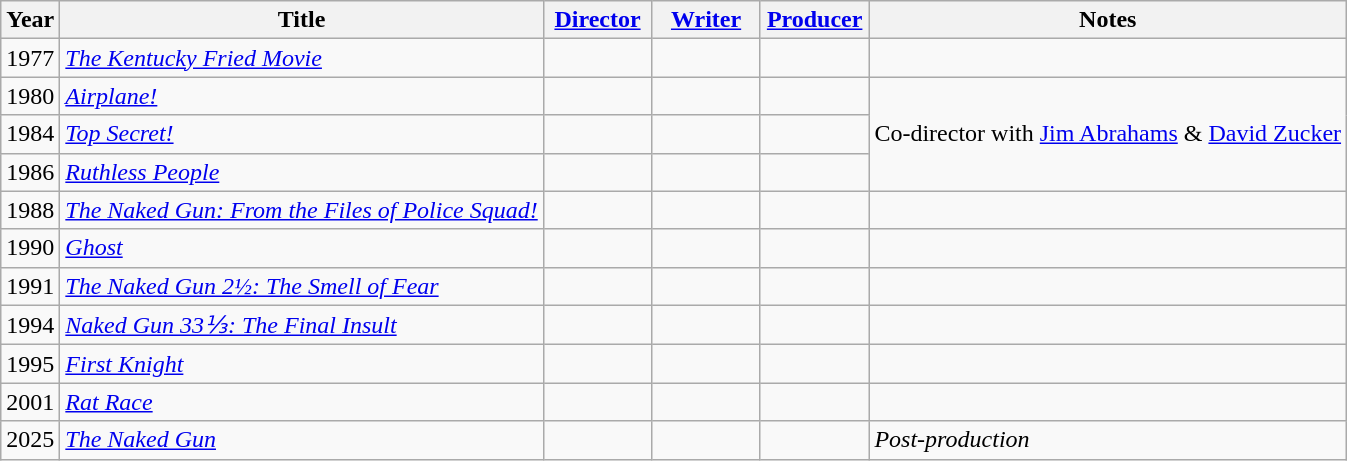<table class="wikitable">
<tr>
<th>Year</th>
<th>Title</th>
<th width=65><a href='#'>Director</a></th>
<th width="65"><a href='#'>Writer</a></th>
<th width="65"><a href='#'>Producer</a></th>
<th>Notes</th>
</tr>
<tr>
<td>1977</td>
<td><em><a href='#'>The Kentucky Fried Movie</a></em></td>
<td></td>
<td></td>
<td></td>
<td></td>
</tr>
<tr>
<td>1980</td>
<td><em><a href='#'>Airplane!</a></em></td>
<td></td>
<td></td>
<td></td>
<td rowspan="3">Co-director with <a href='#'>Jim Abrahams</a> & <a href='#'>David Zucker</a></td>
</tr>
<tr>
<td>1984</td>
<td><em><a href='#'>Top Secret!</a></em></td>
<td></td>
<td></td>
<td></td>
</tr>
<tr>
<td>1986</td>
<td><em><a href='#'>Ruthless People</a></em></td>
<td></td>
<td></td>
<td></td>
</tr>
<tr>
<td>1988</td>
<td><em><a href='#'>The Naked Gun: From the Files of Police Squad!</a></em></td>
<td></td>
<td></td>
<td></td>
<td></td>
</tr>
<tr>
<td>1990</td>
<td><em><a href='#'>Ghost</a></em></td>
<td></td>
<td></td>
<td></td>
<td></td>
</tr>
<tr>
<td>1991</td>
<td><em><a href='#'>The Naked Gun 2½: The Smell of Fear</a></em></td>
<td></td>
<td></td>
<td></td>
<td></td>
</tr>
<tr>
<td>1994</td>
<td><em><a href='#'>Naked Gun 33⅓: The Final Insult</a></em></td>
<td></td>
<td></td>
<td></td>
<td></td>
</tr>
<tr>
<td>1995</td>
<td><em><a href='#'>First Knight</a></em></td>
<td></td>
<td></td>
<td></td>
<td></td>
</tr>
<tr>
<td>2001</td>
<td><em><a href='#'>Rat Race</a></em></td>
<td></td>
<td></td>
<td></td>
<td></td>
</tr>
<tr>
<td>2025</td>
<td><a href='#'><em>The Naked Gun</em></a></td>
<td></td>
<td></td>
<td></td>
<td><em>Post-production</em></td>
</tr>
</table>
